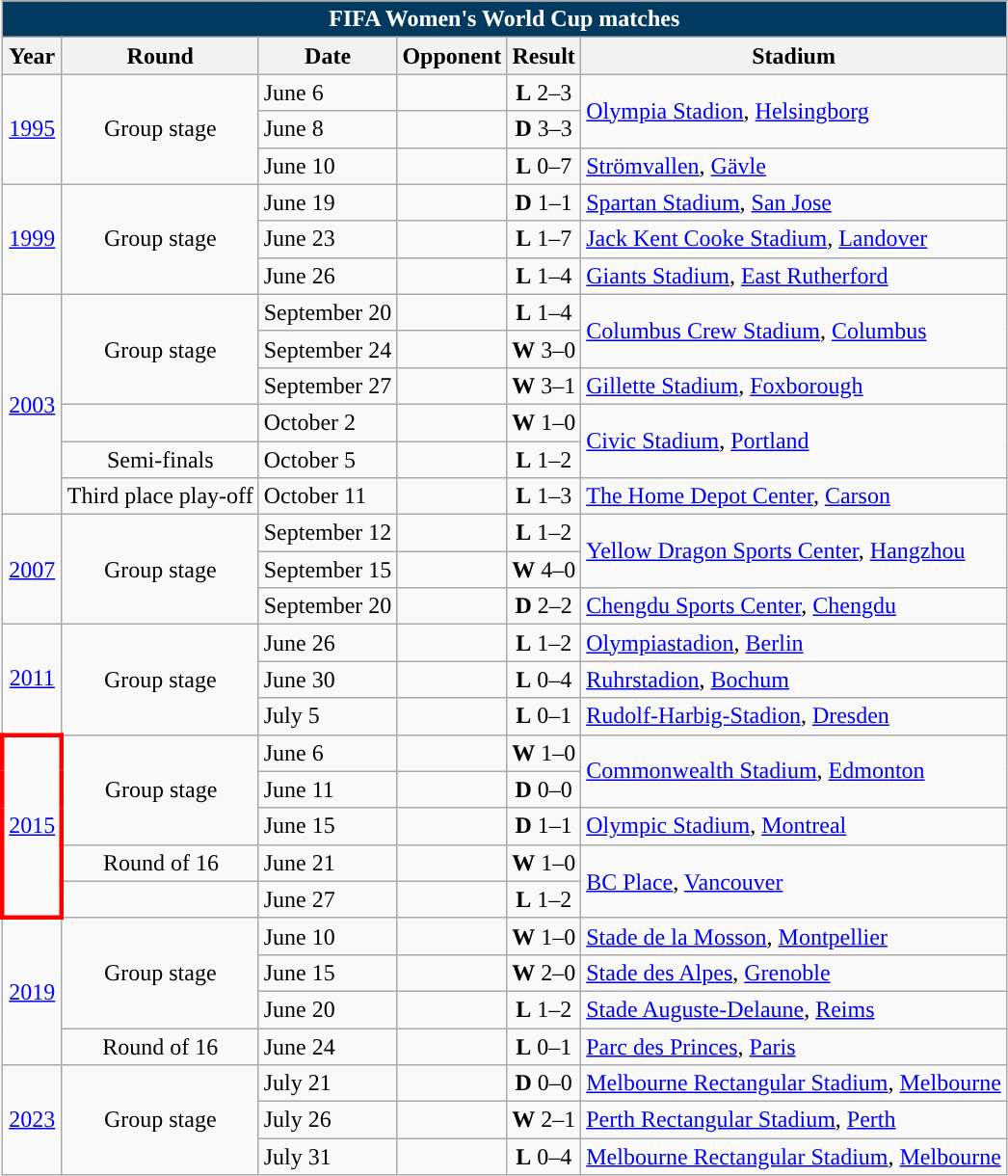<table class="wikitable" style="text-align: center;font-size:100%;">
<tr>
<th colspan=6 style="background: #013A5E; color: #FFFFFF;">FIFA Women's World Cup matches</th>
</tr>
<tr>
<th>Year</th>
<th>Round</th>
<th>Date</th>
<th>Opponent</th>
<th>Result</th>
<th>Stadium</th>
</tr>
<tr>
<td rowspan=3> <a href='#'>1995</a></td>
<td rowspan=3>Group stage</td>
<td align="left">June 6</td>
<td align="left"></td>
<td><strong>L</strong> 2–3</td>
<td rowspan=2 align="left"><a href='#'>Olympia Stadion</a>, <a href='#'>Helsingborg</a></td>
</tr>
<tr>
<td align="left">June 8</td>
<td align="left"></td>
<td><strong>D</strong> 3–3</td>
</tr>
<tr>
<td align="left">June 10</td>
<td align="left"></td>
<td><strong>L</strong> 0–7</td>
<td align="left"><a href='#'>Strömvallen</a>, <a href='#'>Gävle</a></td>
</tr>
<tr>
<td rowspan=3> <a href='#'>1999</a></td>
<td rowspan=3>Group stage</td>
<td align="left">June 19</td>
<td align="left"></td>
<td><strong>D</strong> 1–1</td>
<td align="left"><a href='#'>Spartan Stadium</a>, <a href='#'>San Jose</a></td>
</tr>
<tr>
<td align="left">June 23</td>
<td align="left"></td>
<td><strong>L</strong> 1–7</td>
<td align="left"><a href='#'>Jack Kent Cooke Stadium</a>, <a href='#'>Landover</a></td>
</tr>
<tr>
<td align="left">June 26</td>
<td align="left"></td>
<td><strong>L</strong> 1–4</td>
<td align="left"><a href='#'>Giants Stadium</a>, <a href='#'>East Rutherford</a></td>
</tr>
<tr>
<td rowspan=6> <a href='#'>2003</a></td>
<td rowspan=3>Group stage</td>
<td align="left">September 20</td>
<td align="left"></td>
<td><strong>L</strong> 1–4</td>
<td rowspan=2 align="left"><a href='#'>Columbus Crew Stadium</a>, <a href='#'>Columbus</a></td>
</tr>
<tr>
<td align="left">September 24</td>
<td align="left"></td>
<td><strong>W</strong> 3–0</td>
</tr>
<tr>
<td align="left">September 27</td>
<td align="left"></td>
<td><strong>W</strong> 3–1</td>
<td align="left"><a href='#'>Gillette Stadium</a>, <a href='#'>Foxborough</a></td>
</tr>
<tr>
<td></td>
<td align="left">October 2</td>
<td align="left"></td>
<td><strong>W</strong> 1–0</td>
<td rowspan=2 align="left"><a href='#'>Civic Stadium</a>, <a href='#'>Portland</a></td>
</tr>
<tr>
<td>Semi-finals</td>
<td align="left">October 5</td>
<td align="left"></td>
<td><strong>L</strong> 1–2</td>
</tr>
<tr>
<td>Third place play-off</td>
<td align="left">October 11</td>
<td align="left"></td>
<td><strong>L</strong> 1–3</td>
<td align="left"><a href='#'>The Home Depot Center</a>, <a href='#'>Carson</a></td>
</tr>
<tr>
<td rowspan=3> <a href='#'>2007</a></td>
<td rowspan=3>Group stage</td>
<td align="left">September 12</td>
<td align="left"></td>
<td><strong>L</strong> 1–2</td>
<td rowspan=2 align="left"><a href='#'>Yellow Dragon Sports Center</a>, <a href='#'>Hangzhou</a></td>
</tr>
<tr>
<td align="left">September 15</td>
<td align="left"></td>
<td><strong>W</strong> 4–0</td>
</tr>
<tr>
<td align="left">September 20</td>
<td align="left"></td>
<td><strong>D</strong> 2–2</td>
<td align="left"><a href='#'>Chengdu Sports Center</a>, <a href='#'>Chengdu</a></td>
</tr>
<tr>
<td rowspan=3> <a href='#'>2011</a></td>
<td rowspan=3>Group stage</td>
<td align="left">June 26</td>
<td align="left"></td>
<td><strong>L</strong> 1–2</td>
<td align="left"><a href='#'>Olympiastadion</a>, <a href='#'>Berlin</a></td>
</tr>
<tr>
<td align="left">June 30</td>
<td align="left"></td>
<td><strong>L</strong> 0–4</td>
<td align="left"><a href='#'>Ruhrstadion</a>, <a href='#'>Bochum</a></td>
</tr>
<tr>
<td align="left">July 5</td>
<td align="left"></td>
<td><strong>L</strong> 0–1</td>
<td align="left"><a href='#'>Rudolf-Harbig-Stadion</a>, <a href='#'>Dresden</a></td>
</tr>
<tr>
<td style="border: 3px solid red" rowspan=5> <a href='#'>2015</a></td>
<td rowspan=3>Group stage</td>
<td align="left">June 6</td>
<td align="left"></td>
<td><strong>W</strong> 1–0</td>
<td rowspan=2 align="left"><a href='#'>Commonwealth Stadium</a>, <a href='#'>Edmonton</a></td>
</tr>
<tr>
<td align="left">June 11</td>
<td align="left"></td>
<td><strong>D</strong> 0–0</td>
</tr>
<tr>
<td align="left">June 15</td>
<td align="left"></td>
<td><strong>D</strong> 1–1</td>
<td align="left"><a href='#'>Olympic Stadium</a>, <a href='#'>Montreal</a></td>
</tr>
<tr>
<td>Round of 16</td>
<td align="left">June 21</td>
<td align="left"></td>
<td><strong>W</strong> 1–0</td>
<td rowspan=2 align="left"><a href='#'>BC Place</a>, <a href='#'>Vancouver</a></td>
</tr>
<tr>
<td></td>
<td align="left">June 27</td>
<td align="left"></td>
<td><strong>L</strong> 1–2</td>
</tr>
<tr>
<td rowspan=4> <a href='#'>2019</a></td>
<td rowspan=3>Group stage</td>
<td align="left">June 10</td>
<td align="left"></td>
<td><strong>W</strong> 1–0</td>
<td align="left"><a href='#'>Stade de la Mosson</a>, <a href='#'>Montpellier</a></td>
</tr>
<tr>
<td align="left">June 15</td>
<td align="left"></td>
<td><strong>W</strong> 2–0</td>
<td align="left"><a href='#'>Stade des Alpes</a>, <a href='#'>Grenoble</a></td>
</tr>
<tr>
<td align="left">June 20</td>
<td align="left"></td>
<td><strong>L</strong> 1–2</td>
<td align="left"><a href='#'>Stade Auguste-Delaune</a>, <a href='#'>Reims</a></td>
</tr>
<tr>
<td>Round of 16</td>
<td align="left">June 24</td>
<td align="left"></td>
<td><strong>L</strong> 0–1</td>
<td align="left"><a href='#'>Parc des Princes</a>, <a href='#'>Paris</a></td>
</tr>
<tr>
<td rowspan=3> <a href='#'>2023</a></td>
<td rowspan=3>Group stage</td>
<td align="left">July 21</td>
<td align="left"></td>
<td><strong>D</strong> 0–0</td>
<td align="left"><a href='#'>Melbourne Rectangular Stadium</a>, <a href='#'>Melbourne</a></td>
</tr>
<tr>
<td align="left">July 26</td>
<td align="left"></td>
<td><strong>W</strong> 2–1</td>
<td align="left"><a href='#'>Perth Rectangular Stadium</a>, <a href='#'>Perth</a></td>
</tr>
<tr>
<td align="left">July 31</td>
<td align="left"></td>
<td><strong>L</strong> 0–4</td>
<td align="left"><a href='#'>Melbourne Rectangular Stadium</a>, <a href='#'>Melbourne</a></td>
</tr>
</table>
